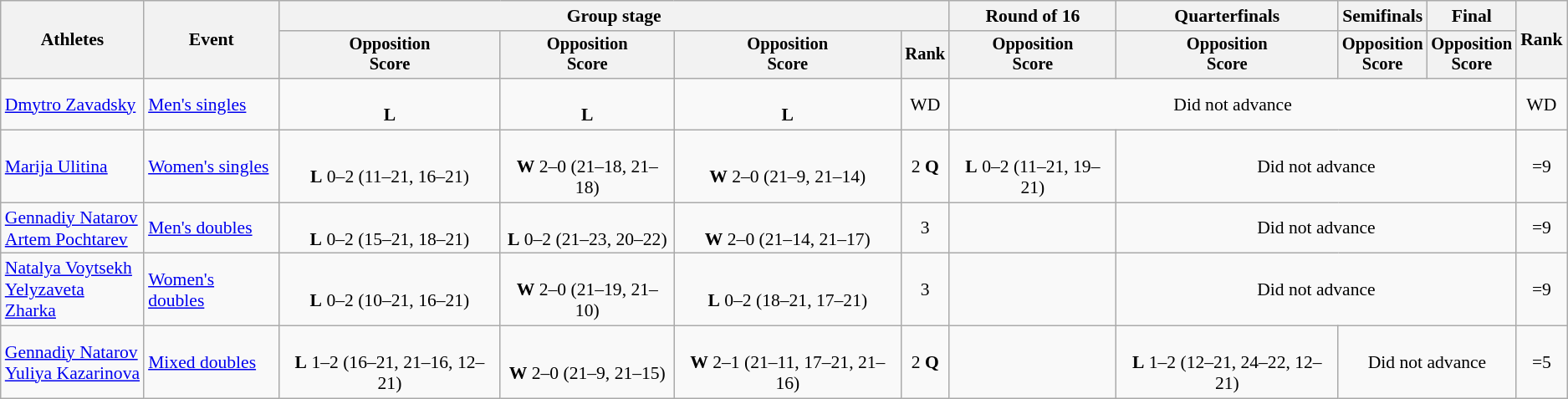<table class="wikitable" style="font-size:90%">
<tr>
<th rowspan="2">Athletes</th>
<th rowspan="2">Event</th>
<th colspan="4">Group stage</th>
<th>Round of 16</th>
<th>Quarterfinals</th>
<th>Semifinals</th>
<th>Final</th>
<th rowspan="2">Rank</th>
</tr>
<tr style="font-size:95%">
<th>Opposition<br>Score</th>
<th>Opposition<br>Score</th>
<th>Opposition<br>Score</th>
<th>Rank</th>
<th>Opposition<br>Score</th>
<th>Opposition<br>Score</th>
<th>Opposition<br>Score</th>
<th>Opposition<br>Score</th>
</tr>
<tr align="center">
<td align="left"><a href='#'>Dmytro Zavadsky</a></td>
<td align="left"><a href='#'>Men's singles</a></td>
<td><br> <strong>L</strong></td>
<td><br> <strong>L</strong></td>
<td><br> <strong>L</strong></td>
<td>WD</td>
<td colspan=4>Did not advance</td>
<td>WD</td>
</tr>
<tr align="center">
<td align="left"><a href='#'>Marija Ulitina</a></td>
<td align="left"><a href='#'>Women's singles</a></td>
<td><br> <strong>L</strong> 0–2 (11–21, 16–21)</td>
<td><br> <strong>W</strong> 2–0 (21–18, 21–18)</td>
<td><br> <strong>W</strong> 2–0 (21–9, 21–14)</td>
<td>2 <strong>Q</strong></td>
<td><br> <strong>L</strong> 0–2 (11–21, 19–21)</td>
<td colspan=3>Did not advance</td>
<td>=9</td>
</tr>
<tr align="center">
<td align="left"><a href='#'>Gennadiy Natarov</a><br><a href='#'>Artem Pochtarev</a></td>
<td align="left"><a href='#'>Men's doubles</a></td>
<td><br> <strong>L</strong> 0–2 (15–21, 18–21)</td>
<td><br> <strong>L</strong> 0–2 (21–23, 20–22)</td>
<td><br> <strong>W</strong> 2–0 (21–14, 21–17)</td>
<td>3</td>
<td></td>
<td colspan=3>Did not advance</td>
<td>=9</td>
</tr>
<tr align="center">
<td align="left"><a href='#'>Natalya Voytsekh</a><br><a href='#'>Yelyzaveta Zharka</a></td>
<td align="left"><a href='#'>Women's doubles</a></td>
<td><br> <strong>L</strong> 0–2 (10–21, 16–21)</td>
<td><br> <strong>W</strong> 2–0 (21–19, 21–10)</td>
<td><br> <strong>L</strong> 0–2 (18–21, 17–21)</td>
<td>3</td>
<td></td>
<td colspan=3>Did not advance</td>
<td>=9</td>
</tr>
<tr align="center">
<td align="left"><a href='#'>Gennadiy Natarov</a><br><a href='#'>Yuliya Kazarinova</a></td>
<td align="left"><a href='#'>Mixed doubles</a></td>
<td><br> <strong>L</strong> 1–2 (16–21, 21–16, 12–21)</td>
<td><br> <strong>W</strong> 2–0 (21–9, 21–15)</td>
<td><br> <strong>W</strong> 2–1 (21–11, 17–21, 21–16)</td>
<td>2 <strong>Q</strong></td>
<td></td>
<td><br> <strong>L</strong> 1–2 (12–21, 24–22, 12–21)</td>
<td colspan=2>Did not advance</td>
<td>=5</td>
</tr>
</table>
